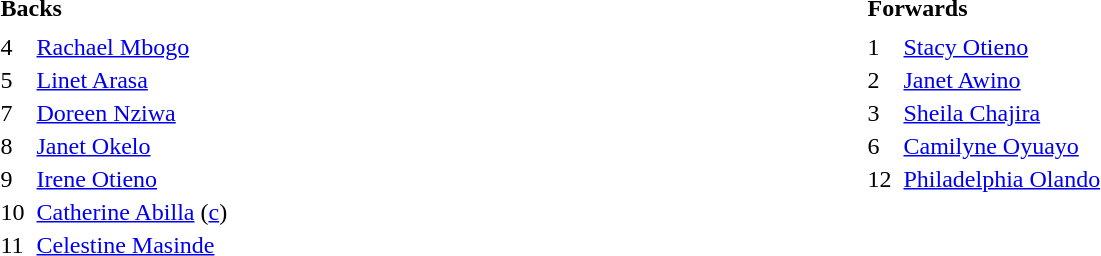<table style="text-align:left">
<tr>
<th colspan=2>Backs</th>
<th colspan=2>Forwards</th>
</tr>
<tr>
<th style="width:20px;"></th>
<th style="width:550px;"></th>
<th style="width:20px;"></th>
<th style="width:170px;"></th>
</tr>
<tr>
<td align=centre>4</td>
<td><a href='#'>Rachael Mbogo</a></td>
<td align=centre>1</td>
<td><a href='#'>Stacy Otieno</a></td>
</tr>
<tr>
<td align=centre>5</td>
<td><a href='#'>Linet Arasa</a></td>
<td align=centre>2</td>
<td><a href='#'>Janet Awino</a></td>
</tr>
<tr>
<td align=centre>7</td>
<td><a href='#'>Doreen Nziwa</a></td>
<td align=centre>3</td>
<td><a href='#'>Sheila Chajira</a></td>
</tr>
<tr>
<td align=centre>8</td>
<td><a href='#'>Janet Okelo</a></td>
<td align=centre>6</td>
<td><a href='#'>Camilyne Oyuayo</a></td>
</tr>
<tr>
<td align=centre>9</td>
<td><a href='#'>Irene Otieno</a></td>
<td align=centre>12</td>
<td><a href='#'>Philadelphia Olando</a></td>
</tr>
<tr>
<td align=centre>10</td>
<td><a href='#'>Catherine Abilla</a> (<a href='#'>c</a>)</td>
</tr>
<tr>
<td align=centre>11</td>
<td><a href='#'>Celestine Masinde</a></td>
<td align=centre></td>
<td></td>
</tr>
</table>
